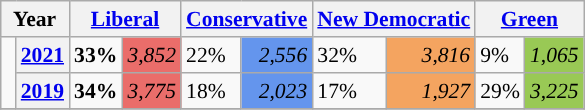<table class="wikitable" style="float:right; width:400; font-size:90%; margin-left:1em;">
<tr>
<th colspan="2" scope="col">Year</th>
<th colspan="2" scope="col"><a href='#'>Liberal</a></th>
<th colspan="2" scope="col"><a href='#'>Conservative</a></th>
<th colspan="2" scope="col"><a href='#'>New Democratic</a></th>
<th colspan="2" scope="col"><a href='#'>Green</a></th>
</tr>
<tr>
<td rowspan="2" style="width: 0.25em; background-color: "></td>
<th><a href='#'>2021</a></th>
<td><strong>33%</strong></td>
<td style="text-align:right; background:#EA6D6A;"><em>3,852</em></td>
<td>22%</td>
<td style="text-align:right; background:#6495ED;"><em>2,556</em></td>
<td>32%</td>
<td style="text-align:right; background:#F4A460;"><em>3,816</em></td>
<td>9%</td>
<td style="text-align:right; background:#99C955;"><em>1,065</em></td>
</tr>
<tr>
<th><a href='#'>2019</a></th>
<td><strong>34%</strong></td>
<td style="text-align:right; background:#EA6D6A;"><em>3,775</em></td>
<td>18%</td>
<td style="text-align:right; background:#6495ED;"><em>2,023</em></td>
<td>17%</td>
<td style="text-align:right; background:#F4A460;"><em>1,927</em></td>
<td>29%</td>
<td style="text-align:right; background:#99C955;"><em>3,225</em></td>
</tr>
<tr>
</tr>
</table>
